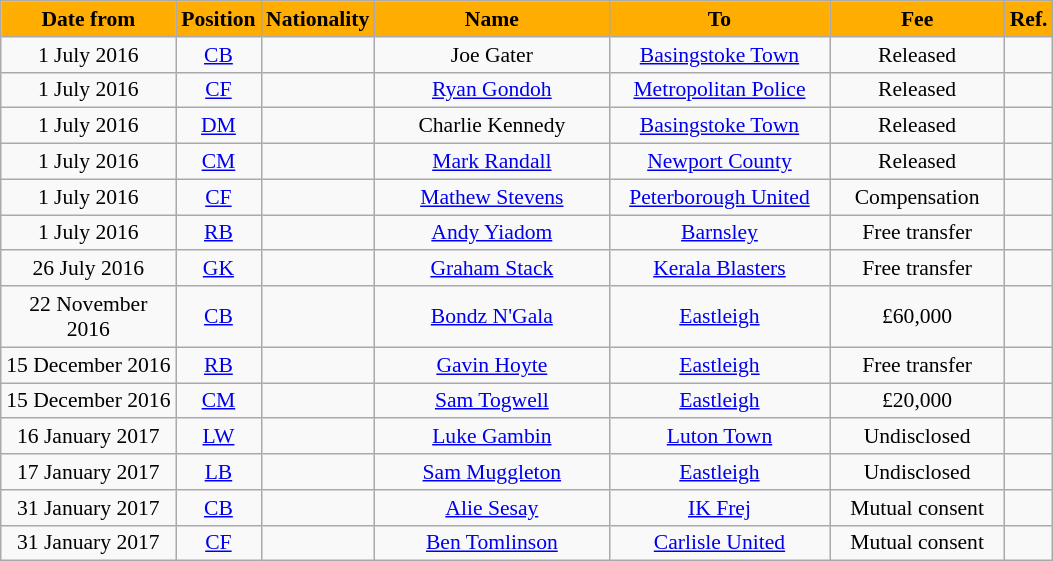<table class="wikitable"  style="text-align:center; font-size:90%; ">
<tr>
<th style="background:#FFAD00; color:black; width:110px;">Date from</th>
<th style="background:#FFAD00; color:black; width:50px;">Position</th>
<th style="background:#FFAD00; color:black; width:50px;">Nationality</th>
<th style="background:#FFAD00; color:black; width:150px;">Name</th>
<th style="background:#FFAD00; color:black; width:140px;">To</th>
<th style="background:#FFAD00; color:black; width:110px;">Fee</th>
<th style="background:#FFAD00; color:black; width:25px;">Ref.</th>
</tr>
<tr>
<td>1 July 2016</td>
<td><a href='#'>CB</a></td>
<td></td>
<td>Joe Gater</td>
<td><a href='#'>Basingstoke Town</a></td>
<td>Released</td>
<td></td>
</tr>
<tr>
<td>1 July 2016</td>
<td><a href='#'>CF</a></td>
<td></td>
<td><a href='#'>Ryan Gondoh</a></td>
<td><a href='#'>Metropolitan Police</a></td>
<td>Released</td>
<td></td>
</tr>
<tr>
<td>1 July 2016</td>
<td><a href='#'>DM</a></td>
<td></td>
<td>Charlie Kennedy</td>
<td><a href='#'>Basingstoke Town</a></td>
<td>Released</td>
<td></td>
</tr>
<tr>
<td>1 July 2016</td>
<td><a href='#'>CM</a></td>
<td></td>
<td><a href='#'>Mark Randall</a></td>
<td><a href='#'>Newport County</a></td>
<td>Released</td>
<td></td>
</tr>
<tr>
<td>1 July 2016</td>
<td><a href='#'>CF</a></td>
<td></td>
<td><a href='#'>Mathew Stevens</a></td>
<td><a href='#'>Peterborough United</a></td>
<td>Compensation</td>
<td></td>
</tr>
<tr>
<td>1 July 2016</td>
<td><a href='#'>RB</a></td>
<td></td>
<td><a href='#'>Andy Yiadom</a></td>
<td><a href='#'>Barnsley</a></td>
<td>Free transfer</td>
<td></td>
</tr>
<tr>
<td>26 July 2016</td>
<td><a href='#'>GK</a></td>
<td></td>
<td><a href='#'>Graham Stack</a></td>
<td><a href='#'>Kerala Blasters</a></td>
<td>Free transfer</td>
<td></td>
</tr>
<tr>
<td>22 November 2016</td>
<td><a href='#'>CB</a></td>
<td></td>
<td><a href='#'>Bondz N'Gala</a></td>
<td><a href='#'>Eastleigh</a></td>
<td>£60,000</td>
<td></td>
</tr>
<tr>
<td>15 December 2016</td>
<td><a href='#'>RB</a></td>
<td></td>
<td><a href='#'>Gavin Hoyte</a></td>
<td><a href='#'>Eastleigh</a></td>
<td>Free transfer</td>
<td></td>
</tr>
<tr>
<td>15 December 2016</td>
<td><a href='#'>CM</a></td>
<td></td>
<td><a href='#'>Sam Togwell</a></td>
<td><a href='#'>Eastleigh</a></td>
<td>£20,000</td>
<td></td>
</tr>
<tr>
<td>16 January 2017</td>
<td><a href='#'>LW</a></td>
<td></td>
<td><a href='#'>Luke Gambin</a></td>
<td><a href='#'>Luton Town</a></td>
<td>Undisclosed</td>
<td></td>
</tr>
<tr>
<td>17 January 2017</td>
<td><a href='#'>LB</a></td>
<td></td>
<td><a href='#'>Sam Muggleton</a></td>
<td><a href='#'>Eastleigh</a></td>
<td>Undisclosed</td>
<td></td>
</tr>
<tr>
<td>31 January 2017</td>
<td><a href='#'>CB</a></td>
<td></td>
<td><a href='#'>Alie Sesay</a></td>
<td><a href='#'>IK Frej</a></td>
<td>Mutual consent</td>
<td></td>
</tr>
<tr>
<td>31 January 2017</td>
<td><a href='#'>CF</a></td>
<td></td>
<td><a href='#'>Ben Tomlinson</a></td>
<td><a href='#'>Carlisle United</a></td>
<td>Mutual consent</td>
<td></td>
</tr>
</table>
